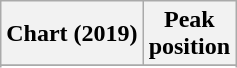<table class="wikitable sortable plainrowheaders">
<tr>
<th>Chart (2019)</th>
<th>Peak<br>position</th>
</tr>
<tr>
</tr>
<tr>
</tr>
<tr>
</tr>
<tr>
</tr>
</table>
